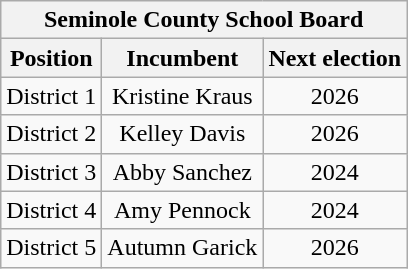<table class=wikitable>
<tr>
<th colspan = 3>Seminole County School Board</th>
</tr>
<tr>
<th>Position</th>
<th>Incumbent</th>
<th>Next election</th>
</tr>
<tr>
<td>District 1</td>
<td align="center">Kristine Kraus</td>
<td align="center">2026</td>
</tr>
<tr>
<td>District 2</td>
<td align="center">Kelley Davis</td>
<td align="center">2026</td>
</tr>
<tr>
<td>District 3</td>
<td align="center">Abby Sanchez</td>
<td align="center">2024</td>
</tr>
<tr>
<td>District 4</td>
<td align="center">Amy Pennock</td>
<td align="center">2024</td>
</tr>
<tr>
<td>District 5</td>
<td align="center">Autumn Garick</td>
<td align="center">2026</td>
</tr>
</table>
